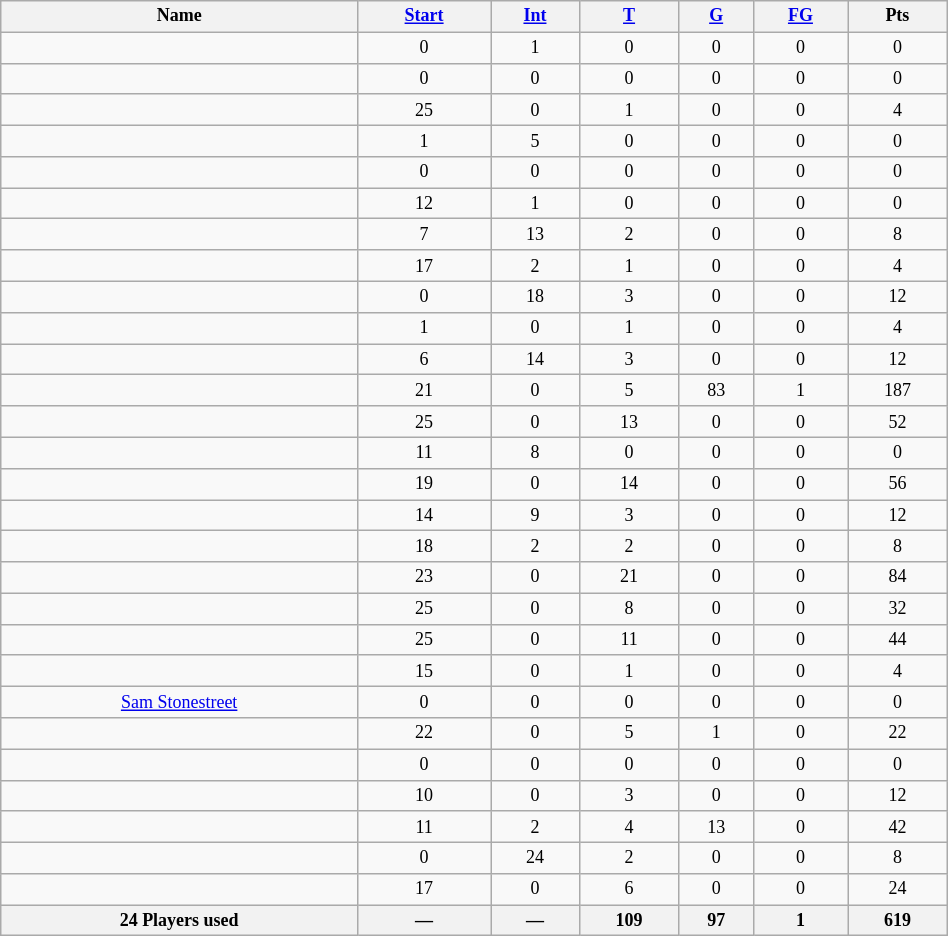<table class="wikitable sortable collapsible"  style="font-size:75%; width:50%; text-align: center; margin-left:auto ;margin-right:auto;">
<tr>
<th>Name</th>
<th><a href='#'>Start</a></th>
<th><a href='#'>Int</a></th>
<th><a href='#'>T</a></th>
<th><a href='#'>G</a></th>
<th><a href='#'>FG</a></th>
<th>Pts</th>
</tr>
<tr>
<td></td>
<td>0</td>
<td>1</td>
<td>0</td>
<td>0</td>
<td>0</td>
<td>0</td>
</tr>
<tr>
<td></td>
<td>0</td>
<td>0</td>
<td>0</td>
<td>0</td>
<td>0</td>
<td>0</td>
</tr>
<tr>
<td></td>
<td>25</td>
<td>0</td>
<td>1</td>
<td>0</td>
<td>0</td>
<td>4</td>
</tr>
<tr>
<td></td>
<td>1</td>
<td>5</td>
<td>0</td>
<td>0</td>
<td>0</td>
<td>0</td>
</tr>
<tr>
<td></td>
<td>0</td>
<td>0</td>
<td>0</td>
<td>0</td>
<td>0</td>
<td>0</td>
</tr>
<tr>
<td></td>
<td>12</td>
<td>1</td>
<td>0</td>
<td>0</td>
<td>0</td>
<td>0</td>
</tr>
<tr>
<td></td>
<td>7</td>
<td>13</td>
<td>2</td>
<td>0</td>
<td>0</td>
<td>8</td>
</tr>
<tr>
<td></td>
<td>17</td>
<td>2</td>
<td>1</td>
<td>0</td>
<td>0</td>
<td>4</td>
</tr>
<tr>
<td></td>
<td>0</td>
<td>18</td>
<td>3</td>
<td>0</td>
<td>0</td>
<td>12</td>
</tr>
<tr>
<td></td>
<td>1</td>
<td>0</td>
<td>1</td>
<td>0</td>
<td>0</td>
<td>4</td>
</tr>
<tr>
<td></td>
<td>6</td>
<td>14</td>
<td>3</td>
<td>0</td>
<td>0</td>
<td>12</td>
</tr>
<tr>
<td></td>
<td>21</td>
<td>0</td>
<td>5</td>
<td>83</td>
<td>1</td>
<td>187</td>
</tr>
<tr>
<td></td>
<td>25</td>
<td>0</td>
<td>13</td>
<td>0</td>
<td>0</td>
<td>52</td>
</tr>
<tr>
<td></td>
<td>11</td>
<td>8</td>
<td>0</td>
<td>0</td>
<td>0</td>
<td>0</td>
</tr>
<tr>
<td></td>
<td>19</td>
<td>0</td>
<td>14</td>
<td>0</td>
<td>0</td>
<td>56</td>
</tr>
<tr>
<td></td>
<td>14</td>
<td>9</td>
<td>3</td>
<td>0</td>
<td>0</td>
<td>12</td>
</tr>
<tr>
<td></td>
<td>18</td>
<td>2</td>
<td>2</td>
<td>0</td>
<td>0</td>
<td>8</td>
</tr>
<tr>
<td></td>
<td>23</td>
<td>0</td>
<td>21</td>
<td>0</td>
<td>0</td>
<td>84</td>
</tr>
<tr>
<td></td>
<td>25</td>
<td>0</td>
<td>8</td>
<td>0</td>
<td>0</td>
<td>32</td>
</tr>
<tr>
<td></td>
<td>25</td>
<td>0</td>
<td>11</td>
<td>0</td>
<td>0</td>
<td>44</td>
</tr>
<tr>
<td></td>
<td>15</td>
<td>0</td>
<td>1</td>
<td>0</td>
<td>0</td>
<td>4</td>
</tr>
<tr>
<td><a href='#'>Sam Stonestreet</a></td>
<td>0</td>
<td>0</td>
<td>0</td>
<td>0</td>
<td>0</td>
<td>0</td>
</tr>
<tr>
<td></td>
<td>22</td>
<td>0</td>
<td>5</td>
<td>1</td>
<td>0</td>
<td>22</td>
</tr>
<tr>
<td></td>
<td>0</td>
<td>0</td>
<td>0</td>
<td>0</td>
<td>0</td>
<td>0</td>
</tr>
<tr>
<td></td>
<td>10</td>
<td>0</td>
<td>3</td>
<td>0</td>
<td>0</td>
<td>12</td>
</tr>
<tr>
<td></td>
<td>11</td>
<td>2</td>
<td>4</td>
<td>13</td>
<td>0</td>
<td>42</td>
</tr>
<tr>
<td></td>
<td>0</td>
<td>24</td>
<td>2</td>
<td>0</td>
<td>0</td>
<td>8</td>
</tr>
<tr>
<td></td>
<td>17</td>
<td>0</td>
<td>6</td>
<td>0</td>
<td>0</td>
<td>24</td>
</tr>
<tr class="sortbottom">
<th>24 Players used</th>
<th>—</th>
<th>—</th>
<th>109</th>
<th>97</th>
<th>1</th>
<th>619</th>
</tr>
</table>
